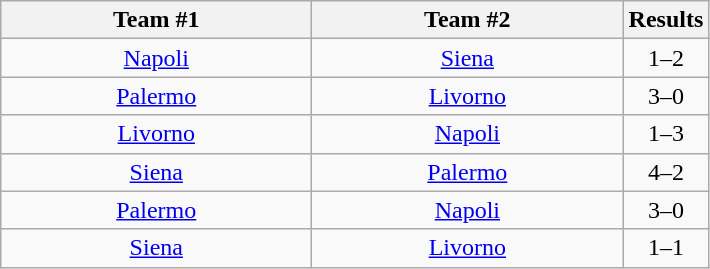<table class="wikitable" style="text-align:center">
<tr>
<th width=200>Team #1</th>
<th width=200>Team #2</th>
<th width=50>Results</th>
</tr>
<tr>
<td><a href='#'>Napoli</a></td>
<td><a href='#'>Siena</a></td>
<td>1–2</td>
</tr>
<tr>
<td><a href='#'>Palermo</a></td>
<td><a href='#'>Livorno</a></td>
<td>3–0</td>
</tr>
<tr>
<td><a href='#'>Livorno</a></td>
<td><a href='#'>Napoli</a></td>
<td>1–3</td>
</tr>
<tr>
<td><a href='#'>Siena</a></td>
<td><a href='#'>Palermo</a></td>
<td>4–2</td>
</tr>
<tr>
<td><a href='#'>Palermo</a></td>
<td><a href='#'>Napoli</a></td>
<td>3–0</td>
</tr>
<tr>
<td><a href='#'>Siena</a></td>
<td><a href='#'>Livorno</a></td>
<td>1–1</td>
</tr>
</table>
